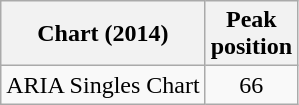<table class="wikitable">
<tr>
<th>Chart (2014)</th>
<th>Peak <br>position</th>
</tr>
<tr>
<td>ARIA Singles Chart</td>
<td align="center">66</td>
</tr>
</table>
